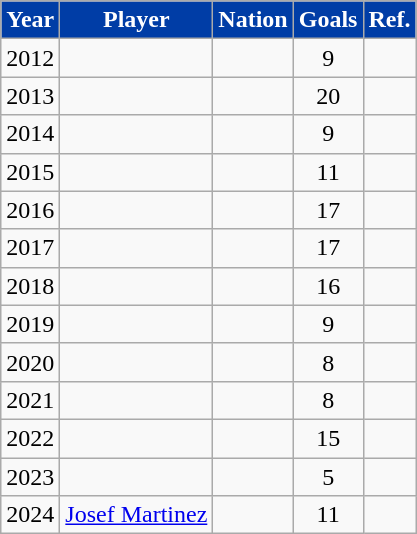<table class="wikitable">
<tr>
<th style="background:#003DA6; color:white;">Year</th>
<th style="background:#003DA6; color:white;">Player</th>
<th style="background:#003DA6; color:white;">Nation</th>
<th style="background:#003DA6; color:white;">Goals</th>
<th style="background:#003DA6; color:white;">Ref.</th>
</tr>
<tr>
<td>2012</td>
<td></td>
<td></td>
<td style="text-align: center">9</td>
<td style="text-align: center"></td>
</tr>
<tr>
<td>2013</td>
<td></td>
<td></td>
<td style="text-align: center">20</td>
<td style="text-align: center"></td>
</tr>
<tr>
<td>2014</td>
<td></td>
<td></td>
<td style="text-align: center">9</td>
<td style="text-align: center"></td>
</tr>
<tr>
<td>2015</td>
<td></td>
<td></td>
<td style="text-align: center">11</td>
<td style="text-align: center"></td>
</tr>
<tr>
<td>2016</td>
<td></td>
<td></td>
<td style="text-align: center">17</td>
<td style="text-align: center"></td>
</tr>
<tr>
<td>2017</td>
<td></td>
<td></td>
<td style="text-align: center">17</td>
<td style="text-align: center"></td>
</tr>
<tr>
<td>2018</td>
<td></td>
<td></td>
<td style="text-align: center">16</td>
<td style="text-align: center"></td>
</tr>
<tr>
<td>2019</td>
<td></td>
<td></td>
<td style="text-align: center">9</td>
<td style="text-align: center"></td>
</tr>
<tr>
<td>2020</td>
<td></td>
<td></td>
<td style="text-align: center">8</td>
<td style="text-align: center"></td>
</tr>
<tr>
<td>2021</td>
<td></td>
<td></td>
<td style="text-align: center">8</td>
<td style="text-align: center"></td>
</tr>
<tr>
<td>2022</td>
<td></td>
<td></td>
<td style="text-align: center">15</td>
<td style="text-align: center"></td>
</tr>
<tr>
<td>2023</td>
<td></td>
<td></td>
<td style="text-align: center">5</td>
<td style="text-align: center"></td>
</tr>
<tr>
<td>2024</td>
<td><a href='#'>Josef Martinez</a></td>
<td></td>
<td style="text-align: center">11</td>
<td style="text-align: center"></td>
</tr>
</table>
